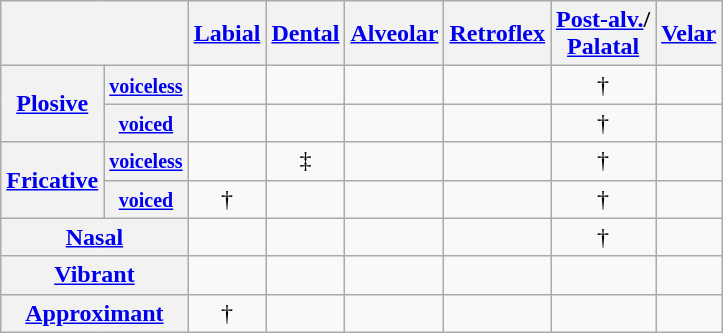<table class="wikitable" style="text-align: center;">
<tr>
<th colspan="2"></th>
<th><a href='#'>Labial</a></th>
<th><a href='#'>Dental</a></th>
<th><a href='#'>Alveolar</a></th>
<th><a href='#'>Retroflex</a></th>
<th><a href='#'>Post-alv.</a>/<br><a href='#'>Palatal</a></th>
<th><a href='#'>Velar</a></th>
</tr>
<tr>
<th rowspan="2"><a href='#'>Plosive</a></th>
<th><small><a href='#'>voiceless</a></small></th>
<td></td>
<td></td>
<td></td>
<td></td>
<td>†</td>
<td></td>
</tr>
<tr>
<th><small><a href='#'>voiced</a></small></th>
<td></td>
<td></td>
<td></td>
<td></td>
<td>†</td>
<td></td>
</tr>
<tr>
<th rowspan="2"><a href='#'>Fricative</a></th>
<th><small><a href='#'>voiceless</a></small></th>
<td></td>
<td>‡</td>
<td></td>
<td></td>
<td>†</td>
<td></td>
</tr>
<tr>
<th><small><a href='#'>voiced</a></small></th>
<td>†</td>
<td></td>
<td></td>
<td></td>
<td>†</td>
<td></td>
</tr>
<tr>
<th colspan="2"><a href='#'>Nasal</a></th>
<td></td>
<td></td>
<td></td>
<td></td>
<td>†</td>
<td></td>
</tr>
<tr>
<th colspan="2"><a href='#'>Vibrant</a></th>
<td></td>
<td></td>
<td></td>
<td></td>
<td></td>
<td></td>
</tr>
<tr>
<th colspan="2"><a href='#'>Approximant</a></th>
<td>†</td>
<td></td>
<td></td>
<td></td>
<td></td>
<td></td>
</tr>
</table>
